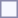<table style="border:1px solid #8888aa; background-color:#f7f8ff; padding:5px; font-size:95%; margin: 0px 12px 12px 0px;">
</table>
